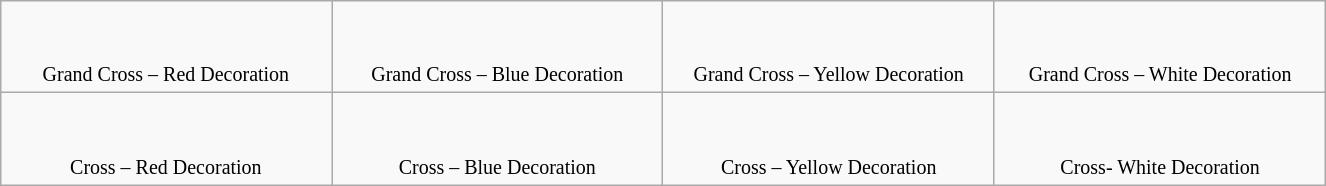<table class=wikitable width=70% style="margin:1em auto;">
<tr>
<td width=20% valign=top align=center><br><br><small>Grand Cross – Red Decoration</small></td>
<td width=20% valign=top align=center><br><br><small>Grand Cross – Blue Decoration</small></td>
<td width=20% valign=top align=center><br><br><small>Grand Cross – Yellow Decoration</small></td>
<td width=20% valign=top align=center><br><br><small>Grand Cross – White Decoration</small></td>
</tr>
<tr>
<td width=20% valign=top align=center><br><br><small>Cross – Red Decoration</small></td>
<td width=20% valign=top align=center><br><br><small>Cross – Blue Decoration</small></td>
<td width=20% valign=top align=center><br><br><small>Cross – Yellow Decoration</small></td>
<td width=20% valign=top align=center><br><br><small>Cross- White Decoration</small></td>
</tr>
</table>
